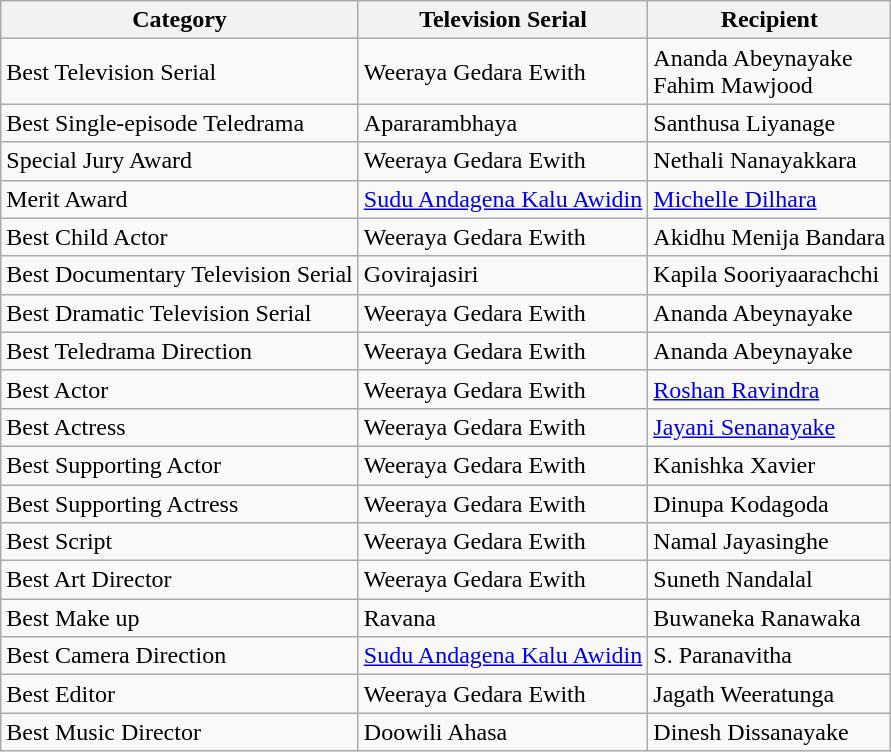<table class="wikitable plainrowheaders sortable">
<tr>
<th scope="col">Category</th>
<th scope="col">Television Serial</th>
<th scope="col">Recipient</th>
</tr>
<tr>
<td>Best Television Serial</td>
<td>Weeraya Gedara Ewith</td>
<td>Ananda Abeynayake  <br>Fahim Mawjood</td>
</tr>
<tr>
<td>Best Single-episode Teledrama</td>
<td>Apararambhaya</td>
<td>Santhusa Liyanage</td>
</tr>
<tr>
<td>Special Jury Award</td>
<td>Weeraya Gedara Ewith</td>
<td>Nethali Nanayakkara</td>
</tr>
<tr>
<td>Merit Award</td>
<td><a href='#'>Sudu Andagena Kalu Awidin</a></td>
<td><a href='#'>Michelle Dilhara</a></td>
</tr>
<tr>
<td>Best Child Actor</td>
<td>Weeraya Gedara Ewith</td>
<td>Akidhu Menija Bandara</td>
</tr>
<tr>
<td>Best Documentary Television Serial</td>
<td>Govirajasiri</td>
<td>Kapila Sooriyaarachchi</td>
</tr>
<tr>
<td>Best Dramatic Television Serial</td>
<td>Weeraya Gedara Ewith</td>
<td>Ananda Abeynayake</td>
</tr>
<tr>
<td>Best Teledrama Direction</td>
<td>Weeraya Gedara Ewith</td>
<td>Ananda Abeynayake</td>
</tr>
<tr>
<td>Best Actor</td>
<td>Weeraya Gedara Ewith</td>
<td><a href='#'>Roshan Ravindra</a></td>
</tr>
<tr>
<td>Best Actress</td>
<td>Weeraya Gedara Ewith</td>
<td><a href='#'>Jayani Senanayake</a></td>
</tr>
<tr>
<td>Best Supporting Actor</td>
<td>Weeraya Gedara Ewith</td>
<td>Kanishka Xavier</td>
</tr>
<tr>
<td>Best Supporting Actress</td>
<td>Weeraya Gedara Ewith</td>
<td>Dinupa Kodagoda</td>
</tr>
<tr>
<td>Best Script</td>
<td>Weeraya Gedara Ewith</td>
<td>Namal Jayasinghe</td>
</tr>
<tr>
<td>Best Art Director</td>
<td>Weeraya Gedara Ewith</td>
<td>Suneth Nandalal</td>
</tr>
<tr>
<td>Best Make up</td>
<td>Ravana</td>
<td>Buwaneka Ranawaka</td>
</tr>
<tr>
<td>Best Camera Direction</td>
<td><a href='#'>Sudu Andagena Kalu Awidin</a></td>
<td>S. Paranavitha</td>
</tr>
<tr>
<td>Best Editor</td>
<td>Weeraya Gedara Ewith</td>
<td>Jagath Weeratunga</td>
</tr>
<tr>
<td>Best Music Director</td>
<td>Doowili Ahasa</td>
<td>Dinesh Dissanayake</td>
</tr>
</table>
